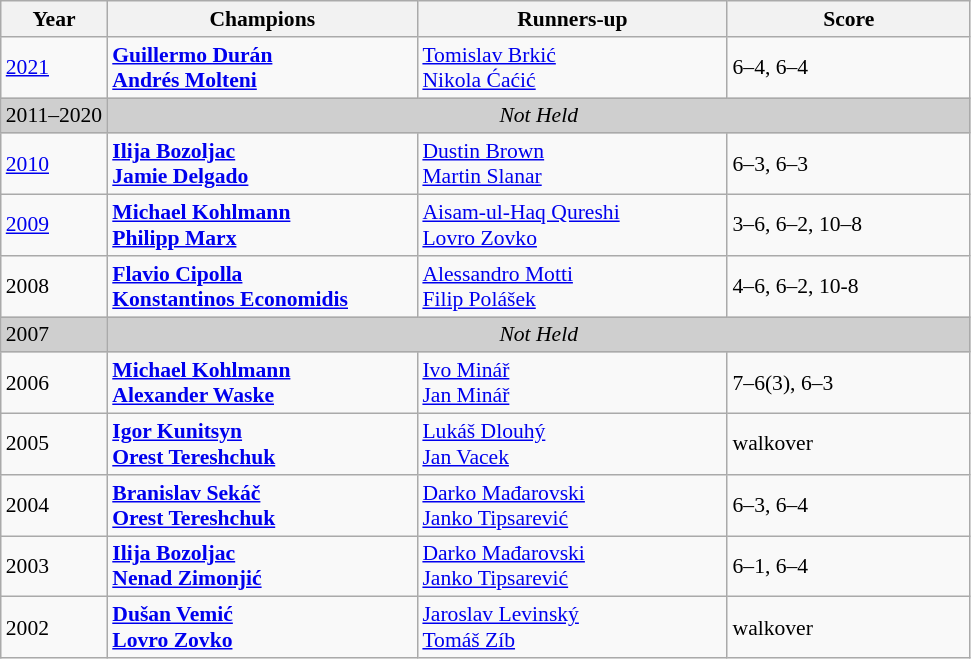<table class="wikitable" style="font-size:90%">
<tr>
<th>Year</th>
<th width="200">Champions</th>
<th width="200">Runners-up</th>
<th width="155">Score</th>
</tr>
<tr>
<td><a href='#'>2021</a></td>
<td> <strong><a href='#'>Guillermo Durán</a></strong><br> <strong><a href='#'>Andrés Molteni</a></strong></td>
<td> <a href='#'>Tomislav Brkić</a><br> <a href='#'>Nikola Ćaćić</a></td>
<td>6–4, 6–4</td>
</tr>
<tr>
<td style="background:#cfcfcf">2011–2020</td>
<td colspan=3 align=center style="background:#cfcfcf"><em>Not Held</em></td>
</tr>
<tr>
<td><a href='#'>2010</a></td>
<td> <strong><a href='#'>Ilija Bozoljac</a></strong><br> <strong><a href='#'>Jamie Delgado</a></strong></td>
<td> <a href='#'>Dustin Brown</a><br> <a href='#'>Martin Slanar</a></td>
<td>6–3, 6–3</td>
</tr>
<tr>
<td><a href='#'>2009</a></td>
<td> <strong><a href='#'>Michael Kohlmann</a></strong> <br>  <strong><a href='#'>Philipp Marx</a></strong></td>
<td> <a href='#'>Aisam-ul-Haq Qureshi</a> <br>  <a href='#'>Lovro Zovko</a></td>
<td>3–6, 6–2, 10–8</td>
</tr>
<tr>
<td>2008</td>
<td> <strong><a href='#'>Flavio Cipolla</a></strong> <br>  <strong><a href='#'>Konstantinos Economidis</a></strong></td>
<td> <a href='#'>Alessandro Motti</a> <br>  <a href='#'>Filip Polášek</a></td>
<td>4–6, 6–2, 10-8</td>
</tr>
<tr>
<td style="background:#cfcfcf">2007</td>
<td colspan=3 align=center style="background:#cfcfcf"><em>Not Held</em></td>
</tr>
<tr>
<td>2006</td>
<td> <strong><a href='#'>Michael Kohlmann</a></strong> <br>  <strong><a href='#'>Alexander Waske</a></strong></td>
<td> <a href='#'>Ivo Minář</a> <br>  <a href='#'>Jan Minář</a></td>
<td>7–6(3), 6–3</td>
</tr>
<tr>
<td>2005</td>
<td> <strong><a href='#'>Igor Kunitsyn</a></strong> <br>  <strong><a href='#'>Orest Tereshchuk</a></strong></td>
<td> <a href='#'>Lukáš Dlouhý</a> <br>  <a href='#'>Jan Vacek</a></td>
<td>walkover</td>
</tr>
<tr>
<td>2004</td>
<td> <strong><a href='#'>Branislav Sekáč</a></strong> <br>  <strong><a href='#'>Orest Tereshchuk</a></strong></td>
<td> <a href='#'>Darko Mađarovski</a> <br>  <a href='#'>Janko Tipsarević</a></td>
<td>6–3, 6–4</td>
</tr>
<tr>
<td>2003</td>
<td> <strong><a href='#'>Ilija Bozoljac</a></strong> <br>  <strong><a href='#'>Nenad Zimonjić</a></strong></td>
<td> <a href='#'>Darko Mađarovski</a> <br>  <a href='#'>Janko Tipsarević</a></td>
<td>6–1, 6–4</td>
</tr>
<tr>
<td>2002</td>
<td> <strong><a href='#'>Dušan Vemić</a></strong> <br>  <strong><a href='#'>Lovro Zovko</a></strong></td>
<td> <a href='#'>Jaroslav Levinský</a> <br>  <a href='#'>Tomáš Zíb</a></td>
<td>walkover</td>
</tr>
</table>
